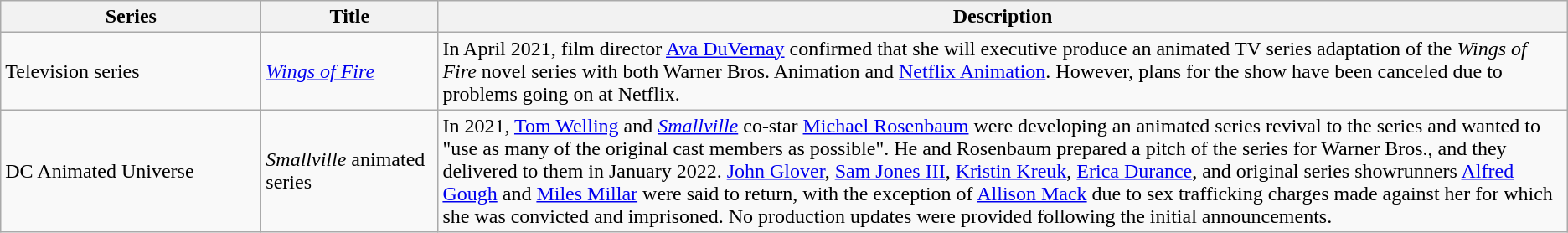<table class="wikitable">
<tr>
<th style="width:150pt;">Series</th>
<th style="width:100pt;">Title</th>
<th>Description</th>
</tr>
<tr>
<td>Television series</td>
<td><em><a href='#'>Wings of Fire</a></em></td>
<td>In April 2021, film director <a href='#'>Ava DuVernay</a> confirmed that she will executive produce an animated TV series adaptation of the <em>Wings of Fire</em> novel series with both Warner Bros. Animation and <a href='#'>Netflix Animation</a>. However, plans for the show have been canceled due to problems going on at Netflix.</td>
</tr>
<tr>
<td>DC Animated Universe</td>
<td><em>Smallville</em> animated series</td>
<td>In 2021, <a href='#'>Tom Welling</a> and <em><a href='#'>Smallville</a></em> co-star <a href='#'>Michael Rosenbaum</a> were developing an animated series revival to the series and wanted to "use as many of the original cast members as possible". He and Rosenbaum prepared a pitch of the series for Warner Bros., and they delivered to them in January 2022. <a href='#'>John Glover</a>, <a href='#'>Sam Jones III</a>, <a href='#'>Kristin Kreuk</a>, <a href='#'>Erica Durance</a>, and original series showrunners <a href='#'>Alfred Gough</a> and <a href='#'>Miles Millar</a> were said to return, with the exception of <a href='#'>Allison Mack</a> due to sex trafficking charges made against her for which she was convicted and imprisoned. No production updates were provided following the initial announcements.</td>
</tr>
</table>
